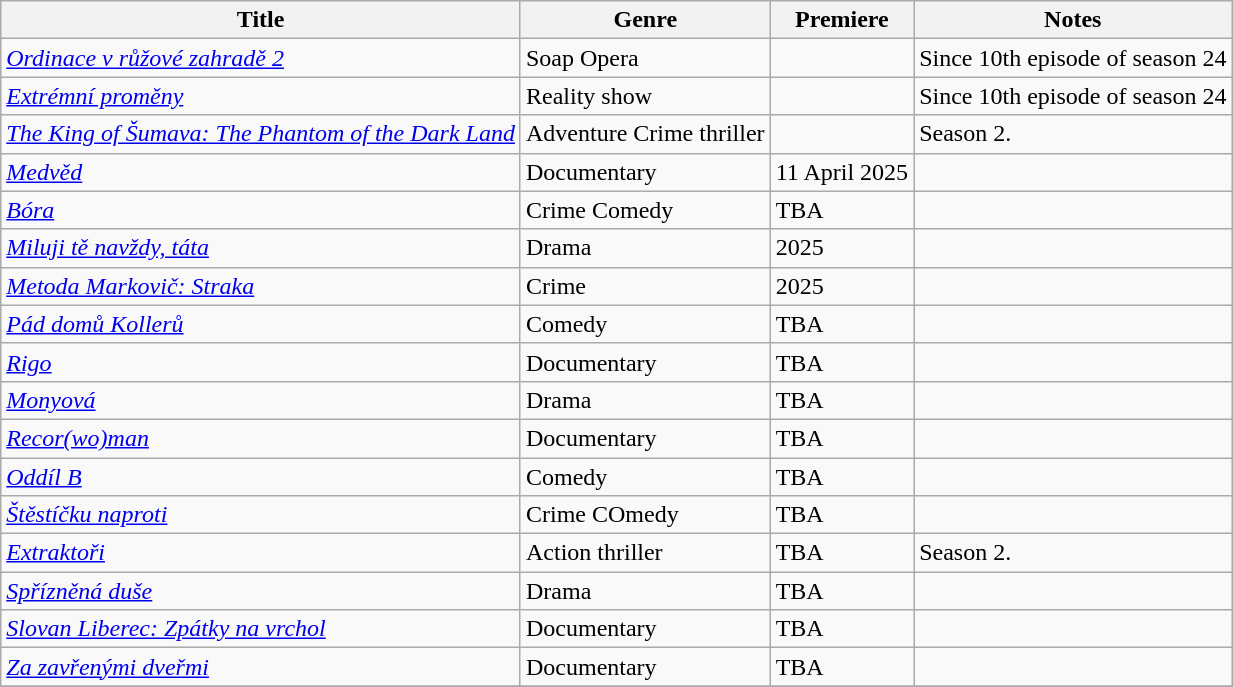<table class="wikitable plainrowheaders sortable">
<tr>
<th scope="col">Title</th>
<th scope="col">Genre</th>
<th scope="col">Premiere</th>
<th scope="col">Notes</th>
</tr>
<tr>
<td><em><a href='#'>Ordinace v růžové zahradě 2</a></em></td>
<td>Soap Opera</td>
<td></td>
<td>Since 10th episode of season 24</td>
</tr>
<tr>
<td><em><a href='#'>Extrémní proměny</a></em></td>
<td>Reality show</td>
<td></td>
<td>Since 10th episode of season 24</td>
</tr>
<tr>
<td><em><a href='#'>The King of Šumava: The Phantom of the Dark Land</a></em></td>
<td>Adventure Crime thriller</td>
<td></td>
<td>Season 2.</td>
</tr>
<tr>
<td><em><a href='#'>Medvěd</a></em></td>
<td>Documentary</td>
<td>11 April 2025</td>
<td></td>
</tr>
<tr>
<td><em><a href='#'>Bóra</a></em></td>
<td>Crime Comedy</td>
<td>TBA</td>
<td></td>
</tr>
<tr>
<td><em><a href='#'>Miluji tě navždy, táta</a></em></td>
<td>Drama</td>
<td>2025</td>
</tr>
<tr>
<td><em><a href='#'>Metoda Markovič: Straka</a></em></td>
<td>Crime</td>
<td>2025</td>
<td></td>
</tr>
<tr>
<td><em><a href='#'>Pád domů Kollerů</a></em></td>
<td>Comedy</td>
<td>TBA</td>
</tr>
<tr>
<td><em><a href='#'>Rigo</a></em></td>
<td>Documentary</td>
<td>TBA</td>
<td></td>
</tr>
<tr>
<td><em><a href='#'>Monyová</a></em></td>
<td>Drama</td>
<td>TBA</td>
<td></td>
</tr>
<tr>
<td><em><a href='#'>Recor(wo)man</a></em></td>
<td>Documentary</td>
<td>TBA</td>
<td></td>
</tr>
<tr>
<td><em><a href='#'>Oddíl B</a></em></td>
<td>Comedy</td>
<td>TBA</td>
<td></td>
</tr>
<tr>
<td><em><a href='#'>Štěstíčku naproti</a></em></td>
<td>Crime COmedy</td>
<td>TBA</td>
<td></td>
</tr>
<tr>
<td><em><a href='#'>Extraktoři</a></em></td>
<td>Action thriller</td>
<td>TBA</td>
<td>Season 2.</td>
</tr>
<tr>
<td><em><a href='#'>Spřízněná duše</a></em></td>
<td>Drama</td>
<td>TBA</td>
<td></td>
</tr>
<tr>
<td><em><a href='#'>Slovan Liberec: Zpátky na vrchol</a></em></td>
<td>Documentary</td>
<td>TBA</td>
<td></td>
</tr>
<tr>
<td><em><a href='#'>Za zavřenými dveřmi</a></em></td>
<td>Documentary</td>
<td>TBA</td>
<td></td>
</tr>
<tr>
</tr>
</table>
